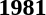<table>
<tr>
<td><strong>1981</strong><br></td>
</tr>
</table>
